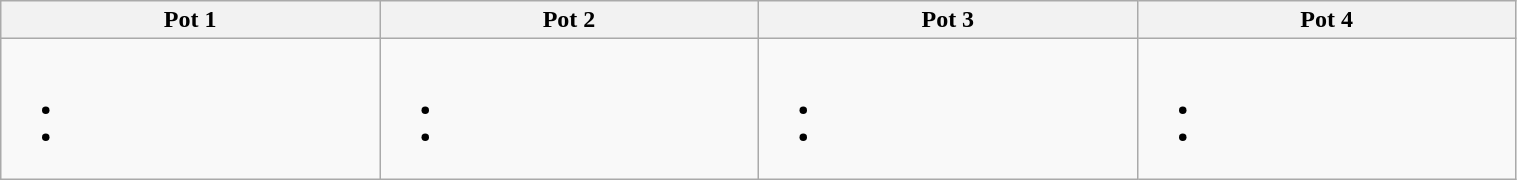<table class="wikitable" width="80%">
<tr>
<th width=20%>Pot 1</th>
<th width=20%>Pot 2</th>
<th width=20%>Pot 3</th>
<th width=20%>Pot 4</th>
</tr>
<tr>
<td><br><ul><li></li><li></li></ul></td>
<td><br><ul><li></li><li></li></ul></td>
<td><br><ul><li></li><li></li></ul></td>
<td><br><ul><li></li><li></li></ul></td>
</tr>
</table>
